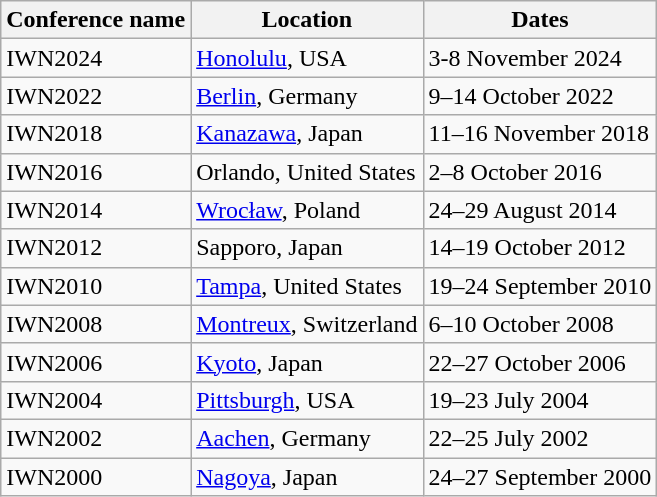<table class="wikitable">
<tr>
<th>Conference name</th>
<th>Location</th>
<th>Dates</th>
</tr>
<tr>
<td>IWN2024</td>
<td> <a href='#'>Honolulu</a>, USA</td>
<td>3-8 November 2024</td>
</tr>
<tr>
<td>IWN2022</td>
<td> <a href='#'>Berlin</a>, Germany</td>
<td>9–14 October 2022</td>
</tr>
<tr>
<td>IWN2018</td>
<td> <a href='#'>Kanazawa</a>, Japan</td>
<td>11–16 November 2018</td>
</tr>
<tr>
<td>IWN2016</td>
<td> Orlando, United States</td>
<td>2–8 October 2016</td>
</tr>
<tr>
<td>IWN2014</td>
<td> <a href='#'>Wrocław</a>, Poland</td>
<td>24–29 August 2014</td>
</tr>
<tr>
<td>IWN2012</td>
<td> Sapporo, Japan</td>
<td>14–19 October 2012</td>
</tr>
<tr>
<td>IWN2010</td>
<td> <a href='#'>Tampa</a>, United States</td>
<td>19–24 September 2010</td>
</tr>
<tr>
<td>IWN2008</td>
<td> <a href='#'>Montreux</a>, Switzerland</td>
<td>6–10 October 2008</td>
</tr>
<tr>
<td>IWN2006</td>
<td> <a href='#'>Kyoto</a>, Japan</td>
<td>22–27 October 2006</td>
</tr>
<tr>
<td>IWN2004</td>
<td> <a href='#'>Pittsburgh</a>, USA</td>
<td>19–23 July 2004</td>
</tr>
<tr>
<td>IWN2002</td>
<td> <a href='#'>Aachen</a>, Germany</td>
<td>22–25 July 2002</td>
</tr>
<tr>
<td>IWN2000</td>
<td> <a href='#'>Nagoya</a>, Japan</td>
<td>24–27 September 2000</td>
</tr>
</table>
